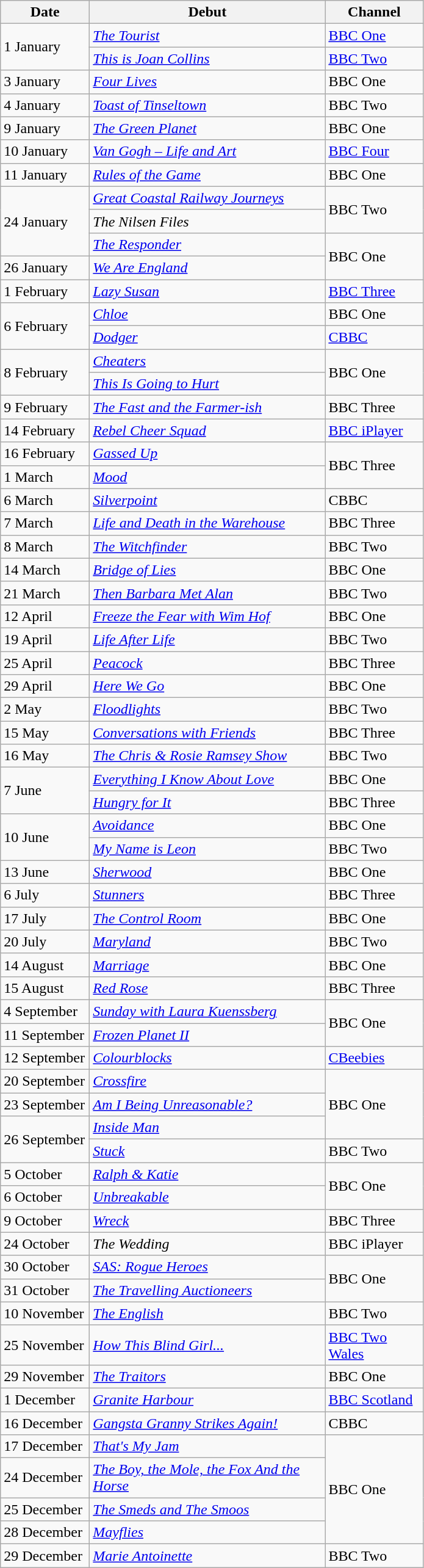<table class="wikitable">
<tr>
<th width=90>Date</th>
<th width=250>Debut</th>
<th width=100>Channel</th>
</tr>
<tr>
<td rowspan="2">1 January</td>
<td><em><a href='#'>The Tourist</a></em></td>
<td><a href='#'>BBC One</a></td>
</tr>
<tr>
<td><em><a href='#'>This is Joan Collins</a></em></td>
<td><a href='#'>BBC Two</a></td>
</tr>
<tr>
<td>3 January</td>
<td><em><a href='#'>Four Lives</a></em></td>
<td>BBC One</td>
</tr>
<tr>
<td>4 January</td>
<td><em><a href='#'>Toast of Tinseltown</a></em></td>
<td>BBC Two</td>
</tr>
<tr>
<td>9 January</td>
<td><em><a href='#'>The Green Planet</a></em></td>
<td>BBC One</td>
</tr>
<tr>
<td>10 January</td>
<td><em><a href='#'>Van Gogh – Life and Art</a></em></td>
<td><a href='#'>BBC Four</a></td>
</tr>
<tr>
<td>11 January</td>
<td><em><a href='#'>Rules of the Game</a></em></td>
<td>BBC One</td>
</tr>
<tr>
<td rowspan="3">24 January</td>
<td><em><a href='#'>Great Coastal Railway Journeys</a></em></td>
<td rowspan="2">BBC Two</td>
</tr>
<tr>
<td><em>The Nilsen Files</em></td>
</tr>
<tr>
<td><em><a href='#'>The Responder</a></em></td>
<td rowspan="2">BBC One</td>
</tr>
<tr>
<td>26 January</td>
<td><em><a href='#'>We Are England</a></em></td>
</tr>
<tr>
<td>1 February</td>
<td><em><a href='#'>Lazy Susan</a></em></td>
<td><a href='#'>BBC Three</a></td>
</tr>
<tr>
<td rowspan="2">6 February</td>
<td><em><a href='#'>Chloe</a></em></td>
<td>BBC One</td>
</tr>
<tr>
<td><em><a href='#'>Dodger</a></em></td>
<td><a href='#'>CBBC</a></td>
</tr>
<tr>
<td rowspan="2">8 February</td>
<td><em><a href='#'>Cheaters</a></em></td>
<td rowspan="2">BBC One</td>
</tr>
<tr>
<td><em><a href='#'>This Is Going to Hurt</a></em></td>
</tr>
<tr>
<td>9 February</td>
<td><em><a href='#'>The Fast and the Farmer-ish</a></em></td>
<td>BBC Three</td>
</tr>
<tr>
<td>14 February</td>
<td><em><a href='#'>Rebel Cheer Squad</a></em></td>
<td><a href='#'>BBC iPlayer</a></td>
</tr>
<tr>
<td>16 February</td>
<td><em><a href='#'>Gassed Up</a></em></td>
<td rowspan="2">BBC Three</td>
</tr>
<tr>
<td>1 March</td>
<td><em><a href='#'>Mood</a></em></td>
</tr>
<tr>
<td>6 March</td>
<td><em><a href='#'>Silverpoint</a></em></td>
<td>CBBC</td>
</tr>
<tr>
<td>7 March</td>
<td><em><a href='#'>Life and Death in the Warehouse</a></em></td>
<td>BBC Three</td>
</tr>
<tr>
<td>8 March</td>
<td><em><a href='#'>The Witchfinder</a></em></td>
<td>BBC Two</td>
</tr>
<tr>
<td>14 March</td>
<td><em><a href='#'>Bridge of Lies</a></em></td>
<td>BBC One</td>
</tr>
<tr>
<td>21 March</td>
<td><em><a href='#'>Then Barbara Met Alan</a></em></td>
<td>BBC Two</td>
</tr>
<tr>
<td>12 April</td>
<td><em><a href='#'>Freeze the Fear with Wim Hof</a></em></td>
<td>BBC One</td>
</tr>
<tr>
<td>19 April</td>
<td><em><a href='#'>Life After Life</a></em></td>
<td>BBC Two</td>
</tr>
<tr>
<td>25 April</td>
<td><em><a href='#'>Peacock</a></em></td>
<td>BBC Three</td>
</tr>
<tr>
<td>29 April</td>
<td><em><a href='#'>Here We Go</a></em></td>
<td>BBC One</td>
</tr>
<tr>
<td>2 May</td>
<td><em><a href='#'>Floodlights</a></em></td>
<td>BBC Two</td>
</tr>
<tr>
<td>15 May</td>
<td><em><a href='#'>Conversations with Friends</a></em></td>
<td>BBC Three</td>
</tr>
<tr>
<td>16 May</td>
<td><em><a href='#'>The Chris & Rosie Ramsey Show</a></em></td>
<td>BBC Two</td>
</tr>
<tr>
<td rowspan="2">7 June</td>
<td><em><a href='#'>Everything I Know About Love</a></em></td>
<td>BBC One</td>
</tr>
<tr>
<td><em><a href='#'>Hungry for It</a></em></td>
<td>BBC Three</td>
</tr>
<tr>
<td rowspan="2">10 June</td>
<td><em><a href='#'>Avoidance</a></em></td>
<td>BBC One</td>
</tr>
<tr>
<td><em><a href='#'>My Name is Leon</a></em></td>
<td>BBC Two</td>
</tr>
<tr>
<td>13 June</td>
<td><em><a href='#'>Sherwood</a></em></td>
<td>BBC One</td>
</tr>
<tr>
<td>6 July</td>
<td><em><a href='#'>Stunners</a></em></td>
<td>BBC Three</td>
</tr>
<tr>
<td>17 July</td>
<td><em><a href='#'>The Control Room</a></em></td>
<td>BBC One</td>
</tr>
<tr>
<td>20 July</td>
<td><em><a href='#'>Maryland</a></em></td>
<td>BBC Two</td>
</tr>
<tr>
<td>14 August</td>
<td><em><a href='#'>Marriage</a></em></td>
<td>BBC One</td>
</tr>
<tr>
<td>15 August</td>
<td><em><a href='#'>Red Rose</a></em></td>
<td>BBC Three</td>
</tr>
<tr>
<td>4 September</td>
<td><em><a href='#'>Sunday with Laura Kuenssberg</a></em></td>
<td rowspan="2">BBC One</td>
</tr>
<tr>
<td>11 September</td>
<td><em><a href='#'>Frozen Planet II</a></em></td>
</tr>
<tr>
<td>12 September</td>
<td><em><a href='#'>Colourblocks</a></em></td>
<td><a href='#'>CBeebies</a></td>
</tr>
<tr>
<td>20 September</td>
<td><em><a href='#'>Crossfire</a></em></td>
<td rowspan="3">BBC One</td>
</tr>
<tr>
<td>23 September</td>
<td><em><a href='#'>Am I Being Unreasonable?</a></em></td>
</tr>
<tr>
<td rowspan="2">26 September</td>
<td><em><a href='#'>Inside Man</a></em></td>
</tr>
<tr>
<td><em><a href='#'>Stuck</a></em></td>
<td>BBC Two</td>
</tr>
<tr>
<td>5 October</td>
<td><em><a href='#'>Ralph & Katie</a></em></td>
<td rowspan="2">BBC One</td>
</tr>
<tr>
<td>6 October</td>
<td><em><a href='#'>Unbreakable</a></em></td>
</tr>
<tr>
<td>9 October</td>
<td><em><a href='#'>Wreck</a></em></td>
<td>BBC Three</td>
</tr>
<tr>
<td>24 October</td>
<td><em>The Wedding</em></td>
<td>BBC iPlayer</td>
</tr>
<tr>
<td>30 October</td>
<td><em><a href='#'>SAS: Rogue Heroes</a></em></td>
<td rowspan="2">BBC One</td>
</tr>
<tr>
<td>31 October</td>
<td><em><a href='#'>The Travelling Auctioneers</a></em></td>
</tr>
<tr>
<td>10 November</td>
<td><em><a href='#'>The English</a></em></td>
<td>BBC Two</td>
</tr>
<tr>
<td>25 November</td>
<td><em><a href='#'>How This Blind Girl...</a></em></td>
<td><a href='#'>BBC Two Wales</a></td>
</tr>
<tr>
<td>29 November</td>
<td><em><a href='#'>The Traitors</a></em></td>
<td>BBC One</td>
</tr>
<tr>
<td>1 December</td>
<td><em><a href='#'>Granite Harbour</a></em></td>
<td><a href='#'>BBC Scotland</a></td>
</tr>
<tr>
<td>16 December</td>
<td><em><a href='#'>Gangsta Granny Strikes Again!</a></em></td>
<td>CBBC</td>
</tr>
<tr>
<td>17 December</td>
<td><em><a href='#'>That's My Jam</a></em></td>
<td rowspan="4">BBC One</td>
</tr>
<tr>
<td>24 December</td>
<td><em><a href='#'>The Boy, the Mole, the Fox And the Horse</a></em></td>
</tr>
<tr>
<td>25 December</td>
<td><em><a href='#'>The Smeds and The Smoos</a></em></td>
</tr>
<tr>
<td>28 December</td>
<td><em><a href='#'>Mayflies</a></em></td>
</tr>
<tr>
<td>29 December</td>
<td><em><a href='#'>Marie Antoinette</a></em></td>
<td>BBC Two</td>
</tr>
</table>
